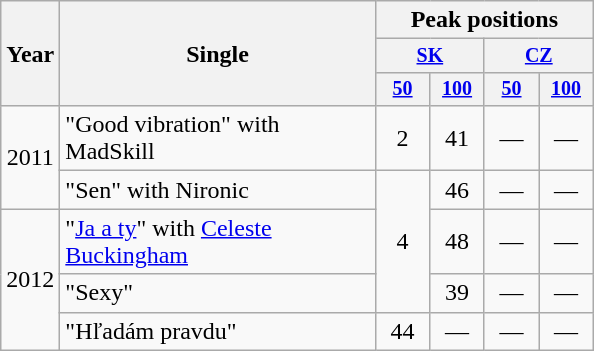<table class="wikitable" style="text-align:center;">
<tr>
<th rowspan="3" width="30">Year</th>
<th rowspan="3" width="203">Single</th>
<th colspan="4" width="120">Peak positions</th>
</tr>
<tr style="font-size:smaller;">
<th colspan="2" width="60"><a href='#'>SK</a></th>
<th colspan="2" width="60"><a href='#'>CZ</a></th>
</tr>
<tr style="font-size:smaller;">
<th width="30"><a href='#'>50</a><br></th>
<th width="30"><a href='#'>100</a><br></th>
<th width="30"><a href='#'>50</a><br></th>
<th width="30"><a href='#'>100</a><br></th>
</tr>
<tr>
<td rowspan="2">2011</td>
<td align="left">"Good vibration" with MadSkill</td>
<td>2</td>
<td>41</td>
<td>—</td>
<td>—</td>
</tr>
<tr>
<td align="left">"Sen" with Nironic</td>
<td rowspan="3">4</td>
<td>46</td>
<td>—</td>
<td>—</td>
</tr>
<tr>
<td rowspan="3">2012</td>
<td align="left">"<a href='#'>Ja a ty</a>" with <a href='#'>Celeste Buckingham</a></td>
<td>48</td>
<td>—</td>
<td>—</td>
</tr>
<tr>
<td align="left">"Sexy"</td>
<td>39</td>
<td>—</td>
<td>—</td>
</tr>
<tr>
<td align="left">"Hľadám pravdu"</td>
<td>44</td>
<td>—</td>
<td>—</td>
<td>—</td>
</tr>
</table>
